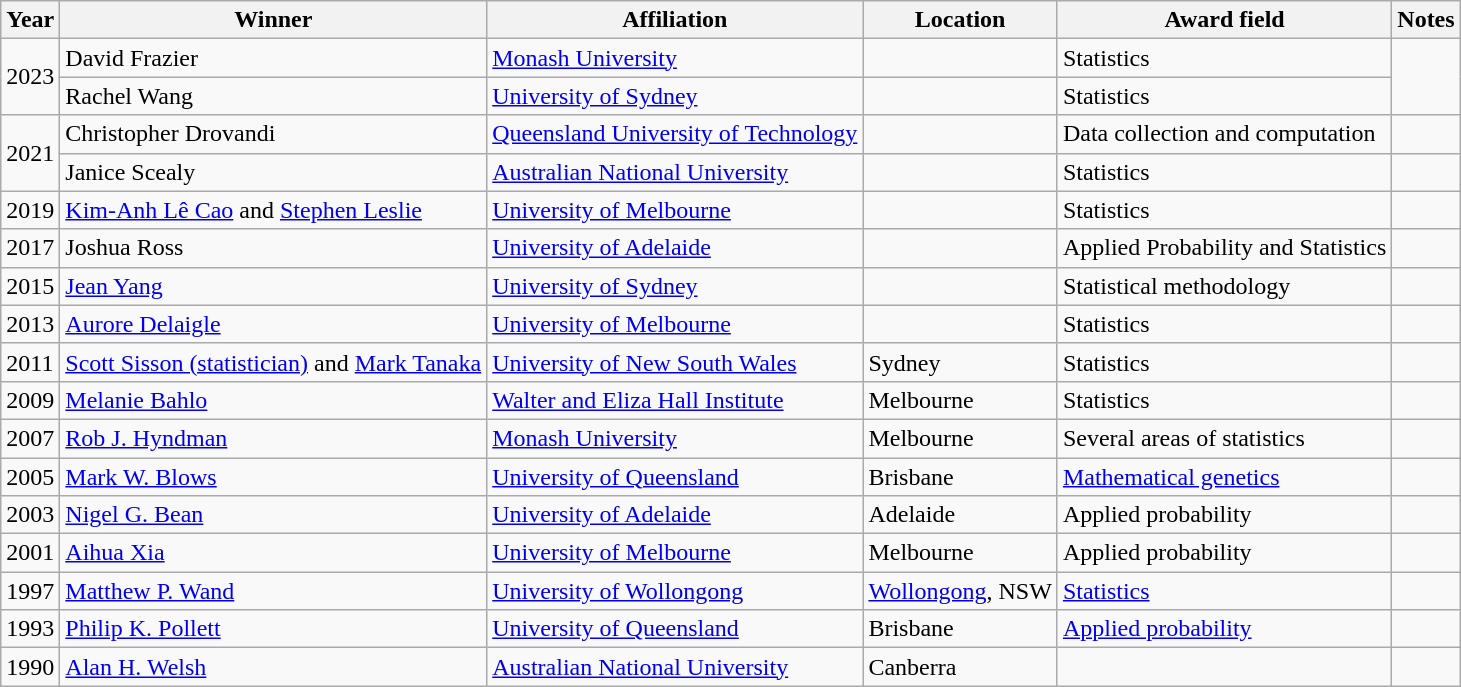<table class="wikitable">
<tr>
<th>Year</th>
<th>Winner</th>
<th>Affiliation</th>
<th>Location</th>
<th>Award field</th>
<th>Notes</th>
</tr>
<tr>
<td rowspan="2">2023</td>
<td>David Frazier</td>
<td><a href='#'>Monash University</a></td>
<td></td>
<td>Statistics</td>
<td rowspan="2"></td>
</tr>
<tr>
<td>Rachel Wang</td>
<td><a href='#'>University of Sydney</a></td>
<td></td>
<td>Statistics</td>
</tr>
<tr>
<td rowspan="2">2021</td>
<td>Christopher Drovandi</td>
<td><a href='#'>Queensland University of Technology</a></td>
<td></td>
<td>Data collection and computation</td>
<td></td>
</tr>
<tr>
<td>Janice Scealy</td>
<td><a href='#'>Australian National University</a></td>
<td></td>
<td>Statistics</td>
<td></td>
</tr>
<tr>
<td>2019</td>
<td><a href='#'>Kim-Anh Lê Cao</a> and <a href='#'>Stephen Leslie</a></td>
<td><a href='#'>University of Melbourne</a></td>
<td></td>
<td>Statistics</td>
<td></td>
</tr>
<tr>
<td>2017</td>
<td>Joshua Ross</td>
<td><a href='#'>University of Adelaide</a></td>
<td></td>
<td>Applied Probability and Statistics</td>
<td></td>
</tr>
<tr>
<td>2015</td>
<td><a href='#'>Jean Yang</a></td>
<td><a href='#'>University of Sydney</a></td>
<td></td>
<td>Statistical methodology</td>
<td></td>
</tr>
<tr>
<td>2013</td>
<td><a href='#'>Aurore Delaigle</a></td>
<td><a href='#'>University of Melbourne</a></td>
<td></td>
<td>Statistics</td>
<td></td>
</tr>
<tr>
<td>2011</td>
<td><a href='#'>Scott Sisson (statistician)</a> and <a href='#'>Mark Tanaka</a></td>
<td><a href='#'>University of New South Wales</a></td>
<td>Sydney</td>
<td>Statistics</td>
<td></td>
</tr>
<tr>
<td>2009</td>
<td><a href='#'>Melanie Bahlo</a></td>
<td><a href='#'>Walter and Eliza Hall Institute</a></td>
<td>Melbourne</td>
<td>Statistics</td>
<td></td>
</tr>
<tr>
<td>2007</td>
<td><a href='#'>Rob J. Hyndman</a></td>
<td><a href='#'>Monash University</a></td>
<td>Melbourne</td>
<td>Several areas of statistics</td>
<td></td>
</tr>
<tr>
<td>2005</td>
<td><a href='#'>Mark W. Blows</a></td>
<td><a href='#'>University of Queensland</a></td>
<td>Brisbane</td>
<td><a href='#'> Mathematical genetics</a></td>
<td></td>
</tr>
<tr>
<td>2003</td>
<td><a href='#'>Nigel G. Bean</a></td>
<td><a href='#'>University of Adelaide</a></td>
<td>Adelaide</td>
<td>Applied probability</td>
<td></td>
</tr>
<tr>
<td>2001</td>
<td><a href='#'>Aihua Xia</a></td>
<td><a href='#'>University of Melbourne</a></td>
<td>Melbourne</td>
<td>Applied probability</td>
<td></td>
</tr>
<tr>
<td>1997</td>
<td><a href='#'>Matthew P. Wand</a></td>
<td><a href='#'>University of Wollongong</a></td>
<td><a href='#'>Wollongong</a>, NSW</td>
<td><a href='#'>Statistics</a></td>
<td></td>
</tr>
<tr>
<td>1993</td>
<td><a href='#'>Philip K. Pollett</a></td>
<td><a href='#'>University of Queensland</a></td>
<td>Brisbane</td>
<td><a href='#'>Applied probability</a></td>
<td></td>
</tr>
<tr>
<td>1990</td>
<td><a href='#'>Alan H. Welsh</a></td>
<td><a href='#'>Australian National University</a></td>
<td>Canberra</td>
<td></td>
<td></td>
</tr>
</table>
